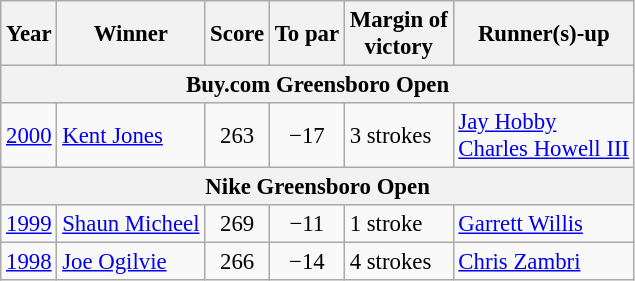<table class=wikitable style=font-size:95%>
<tr>
<th>Year</th>
<th>Winner</th>
<th>Score</th>
<th>To par</th>
<th>Margin of<br>victory</th>
<th>Runner(s)-up</th>
</tr>
<tr>
<th colspan=7>Buy.com Greensboro Open</th>
</tr>
<tr>
<td><a href='#'>2000</a></td>
<td> <a href='#'>Kent Jones</a></td>
<td align=center>263</td>
<td align=center>−17</td>
<td>3 strokes</td>
<td> <a href='#'>Jay Hobby</a><br> <a href='#'>Charles Howell III</a></td>
</tr>
<tr>
<th colspan=7>Nike Greensboro Open</th>
</tr>
<tr>
<td><a href='#'>1999</a></td>
<td> <a href='#'>Shaun Micheel</a></td>
<td align=center>269</td>
<td align=center>−11</td>
<td>1 stroke</td>
<td> <a href='#'>Garrett Willis</a></td>
</tr>
<tr>
<td><a href='#'>1998</a></td>
<td> <a href='#'>Joe Ogilvie</a></td>
<td align=center>266</td>
<td align=center>−14</td>
<td>4 strokes</td>
<td> <a href='#'>Chris Zambri</a></td>
</tr>
</table>
